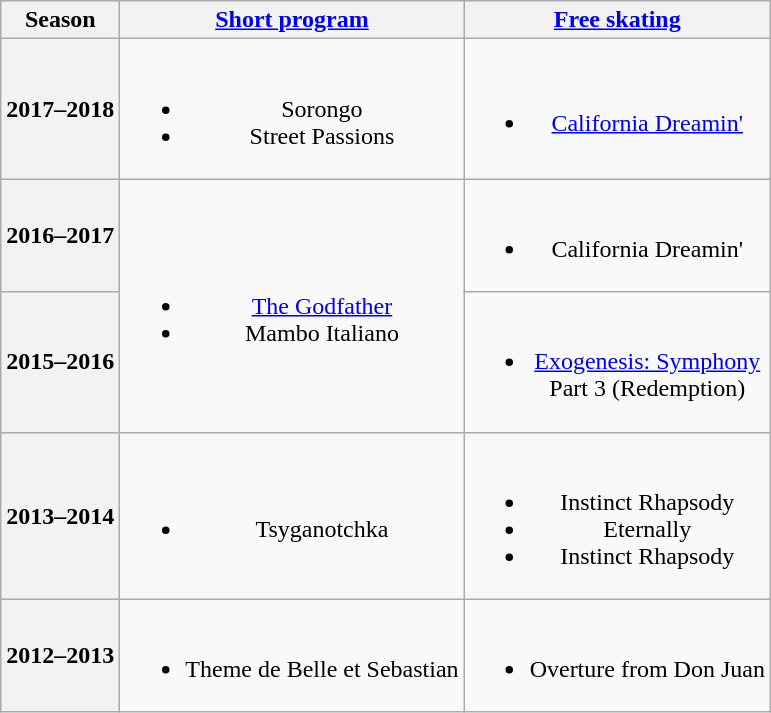<table class=wikitable style=text-align:center>
<tr>
<th>Season</th>
<th><a href='#'>Short program</a></th>
<th><a href='#'>Free skating</a></th>
</tr>
<tr>
<th>2017–2018 <br> </th>
<td><br><ul><li>Sorongo</li><li>Street Passions <br></li></ul></td>
<td><br><ul><li><a href='#'>California Dreamin'</a> <br></li></ul></td>
</tr>
<tr>
<th>2016–2017 <br> </th>
<td rowspan=2><br><ul><li><a href='#'>The Godfather</a> <br></li><li>Mambo Italiano</li></ul></td>
<td><br><ul><li>California Dreamin' <br></li></ul></td>
</tr>
<tr>
<th>2015–2016 <br> </th>
<td><br><ul><li><a href='#'>Exogenesis: Symphony</a> <br> Part 3 (Redemption) <br></li></ul></td>
</tr>
<tr>
<th>2013–2014 <br> </th>
<td><br><ul><li>Tsyganotchka <br></li></ul></td>
<td><br><ul><li>Instinct Rhapsody <br></li><li>Eternally <br></li><li>Instinct Rhapsody <br></li></ul></td>
</tr>
<tr>
<th>2012–2013 <br> </th>
<td><br><ul><li>Theme de Belle et Sebastian <br></li></ul></td>
<td><br><ul><li>Overture from Don Juan <br></li></ul></td>
</tr>
</table>
